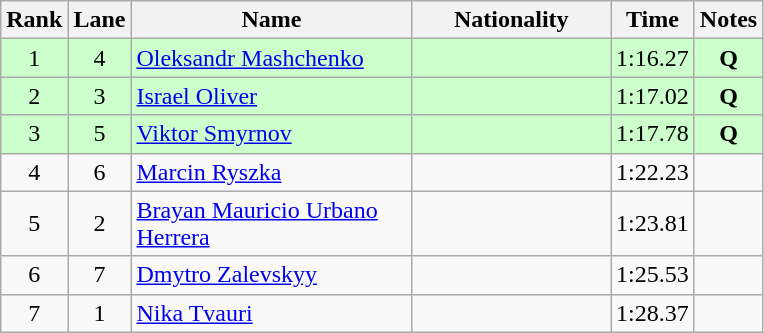<table class="wikitable sortable" style="text-align:center">
<tr>
<th>Rank</th>
<th>Lane</th>
<th style="width:180px">Name</th>
<th style="width:125px">Nationality</th>
<th>Time</th>
<th>Notes</th>
</tr>
<tr style="background:#cfc;">
<td>1</td>
<td>4</td>
<td style="text-align:left;"><a href='#'>Oleksandr Mashchenko</a></td>
<td style="text-align:left;"></td>
<td>1:16.27</td>
<td><strong>Q</strong></td>
</tr>
<tr style="background:#cfc;">
<td>2</td>
<td>3</td>
<td style="text-align:left;"><a href='#'>Israel Oliver</a></td>
<td style="text-align:left;"></td>
<td>1:17.02</td>
<td><strong>Q</strong></td>
</tr>
<tr style="background:#cfc;">
<td>3</td>
<td>5</td>
<td style="text-align:left;"><a href='#'>Viktor Smyrnov</a></td>
<td style="text-align:left;"></td>
<td>1:17.78</td>
<td><strong>Q</strong></td>
</tr>
<tr>
<td>4</td>
<td>6</td>
<td style="text-align:left;"><a href='#'>Marcin Ryszka</a></td>
<td style="text-align:left;"></td>
<td>1:22.23</td>
<td></td>
</tr>
<tr>
<td>5</td>
<td>2</td>
<td style="text-align:left;"><a href='#'>Brayan Mauricio Urbano Herrera</a></td>
<td style="text-align:left;"></td>
<td>1:23.81</td>
<td></td>
</tr>
<tr>
<td>6</td>
<td>7</td>
<td style="text-align:left;"><a href='#'>Dmytro Zalevskyy</a></td>
<td style="text-align:left;"></td>
<td>1:25.53</td>
<td></td>
</tr>
<tr>
<td>7</td>
<td>1</td>
<td style="text-align:left;"><a href='#'>Nika Tvauri</a></td>
<td style="text-align:left;"></td>
<td>1:28.37</td>
<td></td>
</tr>
</table>
